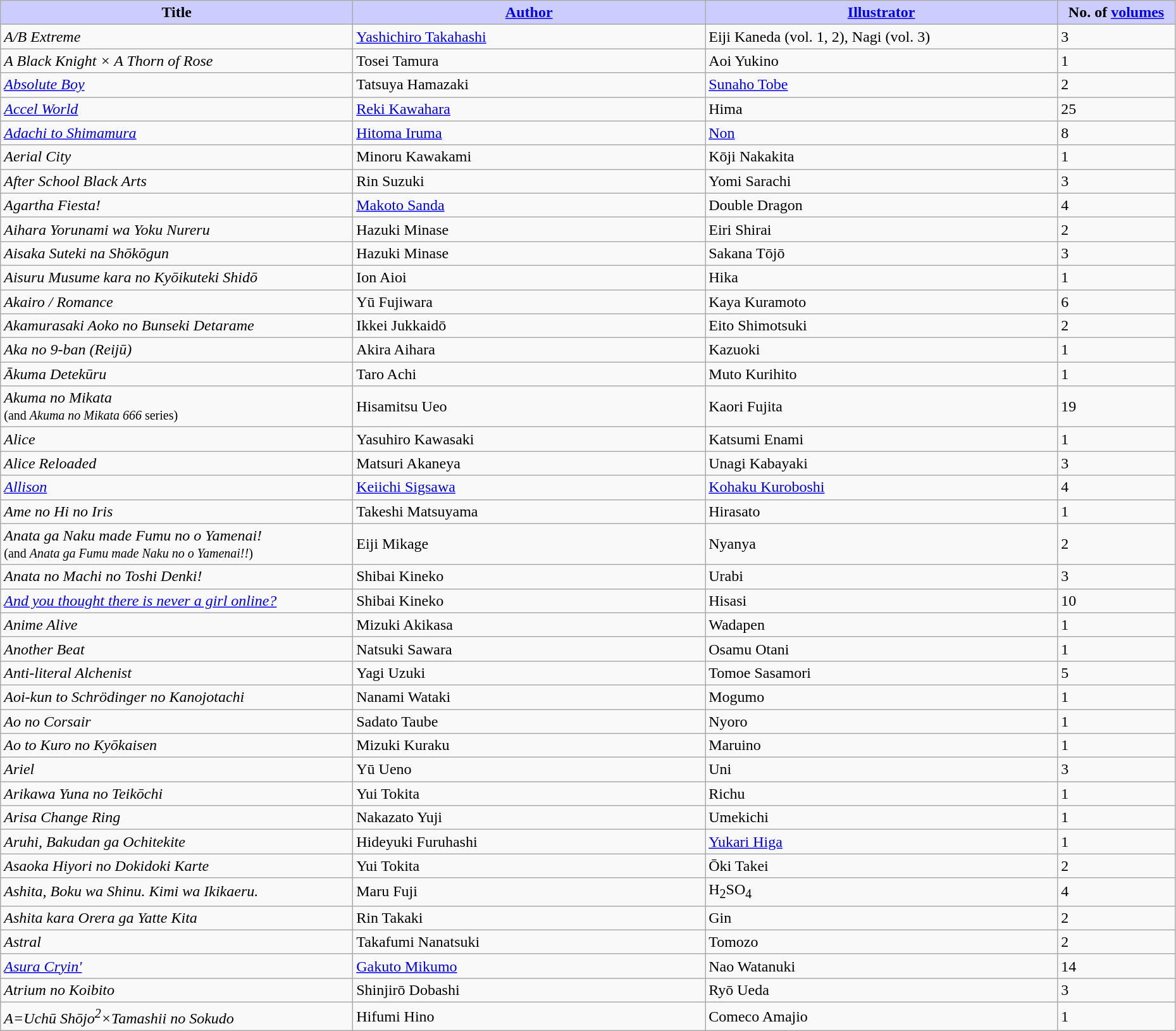<table class="wikitable" style="width: 98%;">
<tr>
<th width=30% style="background:#ccf;">Title</th>
<th width=30% style="background:#ccf;"><a href='#'>Author</a></th>
<th width=30% style="background:#ccf;"><a href='#'>Illustrator</a></th>
<th width=10% style="background:#ccf;">No. of <a href='#'>volumes</a></th>
</tr>
<tr>
<td><em>A/B Extreme</em></td>
<td><a href='#'>Yashichiro Takahashi</a></td>
<td>Eiji Kaneda (vol. 1, 2), Nagi (vol. 3)</td>
<td>3</td>
</tr>
<tr>
<td><em>A Black Knight × A Thorn of Rose</em></td>
<td>Tosei Tamura</td>
<td>Aoi Yukino</td>
<td>1</td>
</tr>
<tr>
<td><em><a href='#'>Absolute Boy</a></em></td>
<td>Tatsuya Hamazaki</td>
<td><a href='#'>Sunaho Tobe</a></td>
<td>2</td>
</tr>
<tr>
<td><em><a href='#'>Accel World</a></em></td>
<td><a href='#'>Reki Kawahara</a></td>
<td>Hima</td>
<td>25</td>
</tr>
<tr>
<td><em><a href='#'>Adachi to Shimamura</a></em></td>
<td><a href='#'>Hitoma Iruma</a></td>
<td><a href='#'>Non</a></td>
<td>8</td>
</tr>
<tr>
<td><em>Aerial City</em></td>
<td>Minoru Kawakami</td>
<td>Kōji Nakakita</td>
<td>1</td>
</tr>
<tr>
<td><em>After School Black Arts</em></td>
<td>Rin Suzuki</td>
<td>Yomi Sarachi</td>
<td>3</td>
</tr>
<tr>
<td><em>Agartha Fiesta!</em></td>
<td><a href='#'>Makoto Sanda</a></td>
<td>Double Dragon</td>
<td>4</td>
</tr>
<tr>
<td><em>Aihara Yorunami wa Yoku Nureru</em></td>
<td>Hazuki Minase</td>
<td>Eiri Shirai</td>
<td>2</td>
</tr>
<tr>
<td><em>Aisaka Suteki na Shōkōgun</em></td>
<td>Hazuki Minase</td>
<td>Sakana Tōjō</td>
<td>3</td>
</tr>
<tr>
<td><em>Aisuru Musume kara no Kyōikuteki Shidō</em></td>
<td>Ion Aioi</td>
<td>Hika</td>
<td>1</td>
</tr>
<tr>
<td><em>Akairo / Romance</em></td>
<td>Yū Fujiwara</td>
<td>Kaya Kuramoto</td>
<td>6</td>
</tr>
<tr>
<td><em>Akamurasaki Aoko no Bunseki Detarame</em></td>
<td>Ikkei Jukkaidō</td>
<td>Eito Shimotsuki</td>
<td>2</td>
</tr>
<tr>
<td><em>Aka no 9-ban (Reijū)</em></td>
<td>Akira Aihara</td>
<td>Kazuoki</td>
<td>1</td>
</tr>
<tr>
<td><em>Ākuma Detekūru</em></td>
<td>Taro Achi</td>
<td>Muto Kurihito</td>
<td>1</td>
</tr>
<tr>
<td><em>Akuma no Mikata</em><br><small>(and <em>Akuma no Mikata 666</em> series)</small></td>
<td>Hisamitsu Ueo</td>
<td>Kaori Fujita</td>
<td>19</td>
</tr>
<tr>
<td><em>Alice</em></td>
<td>Yasuhiro Kawasaki</td>
<td>Katsumi Enami</td>
<td>1</td>
</tr>
<tr>
<td><em>Alice Reloaded</em></td>
<td>Matsuri Akaneya</td>
<td>Unagi Kabayaki</td>
<td>3</td>
</tr>
<tr>
<td><em><a href='#'>Allison</a></em></td>
<td><a href='#'>Keiichi Sigsawa</a></td>
<td><a href='#'>Kohaku Kuroboshi</a></td>
<td>4</td>
</tr>
<tr>
<td><em>Ame no Hi no Iris</em></td>
<td>Takeshi Matsuyama</td>
<td>Hirasato</td>
<td>1</td>
</tr>
<tr>
<td><em>Anata ga Naku made Fumu no o Yamenai!</em><br><small>(and <em>Anata ga Fumu made Naku no o Yamenai!!</em>)</small></td>
<td>Eiji Mikage</td>
<td>Nyanya</td>
<td>2</td>
</tr>
<tr>
<td><em>Anata no Machi no Toshi Denki!</em></td>
<td>Shibai Kineko</td>
<td>Urabi</td>
<td>3</td>
</tr>
<tr>
<td><em><a href='#'>And you thought there is never a girl online?</a></em></td>
<td>Shibai Kineko</td>
<td>Hisasi</td>
<td>10</td>
</tr>
<tr>
<td><em>Anime Alive</em></td>
<td>Mizuki Akikasa</td>
<td>Wadapen</td>
<td>1</td>
</tr>
<tr>
<td><em>Another Beat</em></td>
<td>Natsuki Sawara</td>
<td>Osamu Otani</td>
<td>1</td>
</tr>
<tr>
<td><em>Anti-literal Alchenist</em></td>
<td>Yagi Uzuki</td>
<td>Tomoe Sasamori</td>
<td>5</td>
</tr>
<tr>
<td><em>Aoi-kun to Schrödinger no Kanojotachi</em></td>
<td>Nanami Wataki</td>
<td>Mogumo</td>
<td>1</td>
</tr>
<tr>
<td><em>Ao no Corsair</em></td>
<td>Sadato Taube</td>
<td>Nyoro</td>
<td>1</td>
</tr>
<tr>
<td><em>Ao to Kuro no Kyōkaisen</em></td>
<td>Mizuki Kuraku</td>
<td>Maruino</td>
<td>1</td>
</tr>
<tr>
<td><em>Ariel</em></td>
<td>Yū Ueno</td>
<td>Uni</td>
<td>3</td>
</tr>
<tr>
<td><em>Arikawa Yuna no Teikōchi</em></td>
<td>Yui Tokita</td>
<td>Richu</td>
<td>1</td>
</tr>
<tr>
<td><em>Arisa Change Ring</em></td>
<td>Nakazato Yuji</td>
<td>Umekichi</td>
<td>1</td>
</tr>
<tr>
<td><em>Aruhi, Bakudan ga Ochitekite</em></td>
<td>Hideyuki Furuhashi</td>
<td><a href='#'>Yukari Higa</a></td>
<td>1</td>
</tr>
<tr>
<td><em>Asaoka Hiyori no Dokidoki Karte</em></td>
<td>Yui Tokita</td>
<td>Ōki Takei</td>
<td>2</td>
</tr>
<tr>
<td><em>Ashita, Boku wa Shinu. Kimi wa Ikikaeru.</em></td>
<td>Maru Fuji</td>
<td>H<sub>2</sub>SO<sub>4</sub></td>
<td>4</td>
</tr>
<tr>
<td><em>Ashita kara Orera ga Yatte Kita</em></td>
<td>Rin Takaki</td>
<td>Gin</td>
<td>2</td>
</tr>
<tr>
<td><em>Astral</em></td>
<td>Takafumi Nanatsuki</td>
<td>Tomozo</td>
<td>2</td>
</tr>
<tr>
<td><em><a href='#'>Asura Cryin'</a></em></td>
<td><a href='#'>Gakuto Mikumo</a></td>
<td>Nao Watanuki</td>
<td>14</td>
</tr>
<tr>
<td><em>Atrium no Koibito</em></td>
<td>Shinjirō Dobashi</td>
<td>Ryō Ueda</td>
<td>3</td>
</tr>
<tr>
<td><em>A=Uchū Shōjo<sup>2</sup>×Tamashii no Sokudo</em></td>
<td>Hifumi Hino</td>
<td>Comeco Amajio</td>
<td>1</td>
</tr>
</table>
